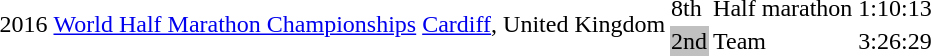<table>
<tr>
<td rowspan=2>2016</td>
<td rowspan=2><a href='#'>World Half Marathon Championships</a></td>
<td rowspan=2><a href='#'>Cardiff</a>, United Kingdom</td>
<td>8th</td>
<td>Half marathon</td>
<td>1:10:13</td>
</tr>
<tr>
<td bgcolor=silver>2nd</td>
<td>Team</td>
<td>3:26:29</td>
</tr>
</table>
